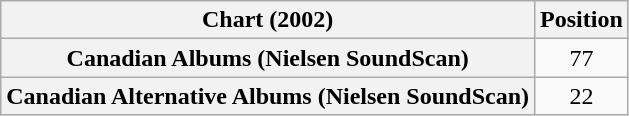<table class="wikitable plainrowheaders" style="text-align:center">
<tr>
<th>Chart (2002)</th>
<th>Position</th>
</tr>
<tr>
<th scope="row">Canadian Albums (Nielsen SoundScan)</th>
<td>77</td>
</tr>
<tr>
<th scope="row">Canadian Alternative Albums (Nielsen SoundScan)</th>
<td>22</td>
</tr>
</table>
